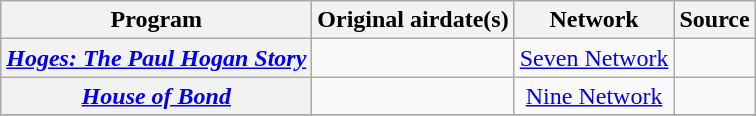<table class="wikitable plainrowheaders sortable" style="text-align:center">
<tr>
<th scope="col">Program</th>
<th scope="col">Original airdate(s)</th>
<th scope="col">Network</th>
<th scope="col" class="unsortable">Source</th>
</tr>
<tr>
<th scope="row"><em><a href='#'>Hoges: The Paul Hogan Story</a></em></th>
<td></td>
<td><a href='#'>Seven Network</a></td>
<td></td>
</tr>
<tr>
<th scope="row"><em><a href='#'>House of Bond</a></em></th>
<td></td>
<td><a href='#'>Nine Network</a></td>
<td></td>
</tr>
<tr>
</tr>
</table>
